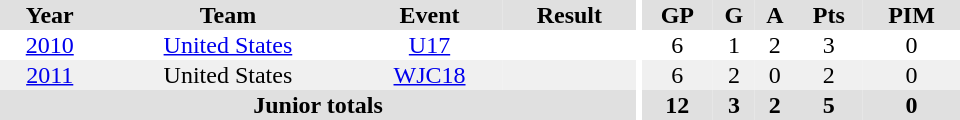<table border="0" cellpadding="1" cellspacing="0" ID="Table3" style="text-align:center; width:40em">
<tr ALIGN="center" bgcolor="#e0e0e0">
<th>Year</th>
<th>Team</th>
<th>Event</th>
<th>Result</th>
<th rowspan="99" bgcolor="#ffffff"></th>
<th>GP</th>
<th>G</th>
<th>A</th>
<th>Pts</th>
<th>PIM</th>
</tr>
<tr>
<td><a href='#'>2010</a></td>
<td><a href='#'>United States</a></td>
<td><a href='#'>U17</a></td>
<td></td>
<td>6</td>
<td>1</td>
<td>2</td>
<td>3</td>
<td>0</td>
</tr>
<tr bgcolor="#f0f0f0">
<td><a href='#'>2011</a></td>
<td>United States</td>
<td><a href='#'>WJC18</a></td>
<td></td>
<td>6</td>
<td>2</td>
<td>0</td>
<td>2</td>
<td>0</td>
</tr>
<tr bgcolor="#e0e0e0">
<th colspan="4">Junior totals</th>
<th>12</th>
<th>3</th>
<th>2</th>
<th>5</th>
<th>0</th>
</tr>
</table>
